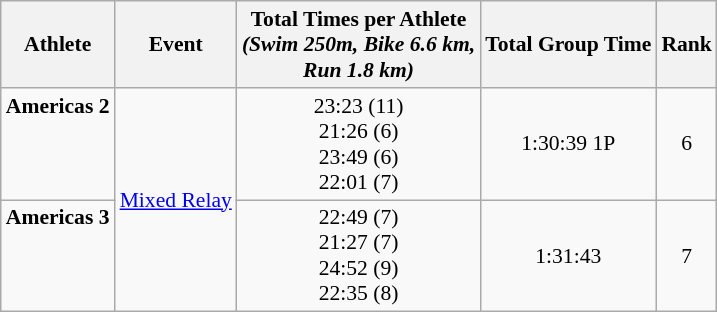<table class="wikitable" style="font-size:90%;">
<tr>
<th>Athlete</th>
<th>Event</th>
<th>Total Times per Athlete <br> <em>(Swim 250m, Bike 6.6 km, <br> Run 1.8 km)</th>
<th>Total Group Time</th>
<th>Rank</th>
</tr>
<tr align=center>
<td align=left><strong>Americas 2</strong><br><br><br><br></td>
<td rowspan=2 align=left><a href='#'>Mixed Relay</a></td>
<td valign=bottom>23:23 (11)<br>21:26 (6)<br>23:49 (6)<br>22:01 (7)</td>
<td>1:30:39 1P</td>
<td>6</td>
</tr>
<tr align=center>
<td align=left><strong>Americas 3</strong><br><br><br><br></td>
<td valign=bottom>22:49 (7)<br>21:27 (7)<br>24:52 (9)<br>22:35 (8)</td>
<td>1:31:43</td>
<td>7</td>
</tr>
</table>
